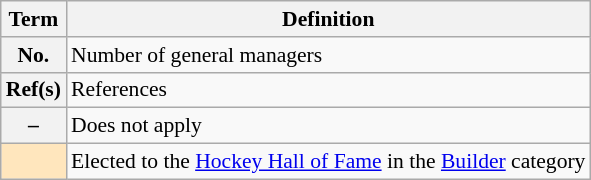<table class="wikitable" style="font-size:90%;">
<tr>
<th scope="col">Term</th>
<th scope="col">Definition</th>
</tr>
<tr>
<th scope="row">No.</th>
<td>Number of general managers</td>
</tr>
<tr>
<th scope="row">Ref(s)</th>
<td>References</td>
</tr>
<tr>
<th scope="row">–</th>
<td>Does not apply</td>
</tr>
<tr>
<th scope="row" style="background: #FFE6BD"></th>
<td>Elected to the <a href='#'>Hockey Hall of Fame</a> in the <a href='#'>Builder</a> category</td>
</tr>
</table>
